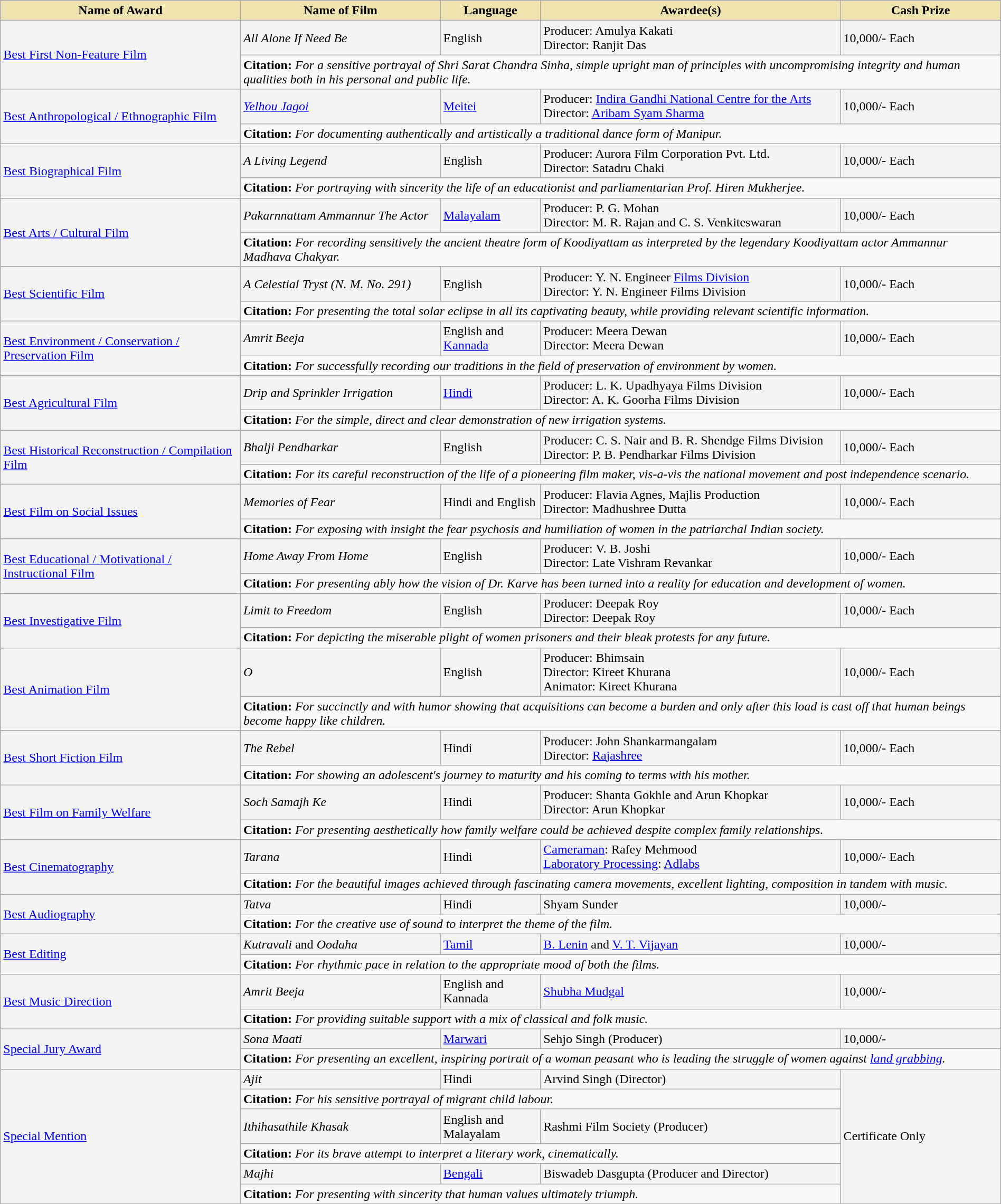<table class="wikitable" style="width:100%;">
<tr>
<th style="background-color:#EFE4B0;width:24%;">Name of Award</th>
<th style="background-color:#EFE4B0;width:20%;">Name of Film</th>
<th style="background-color:#EFE4B0;width:10%;">Language</th>
<th style="background-color:#EFE4B0;width:30%;">Awardee(s)</th>
<th style="background-color:#EFE4B0;width:16%;">Cash Prize</th>
</tr>
<tr style="background-color:#F4F4F4">
<td rowspan="2"><a href='#'>Best First Non-Feature Film</a></td>
<td><em>All Alone If Need Be</em></td>
<td>English</td>
<td>Producer: Amulya Kakati<br>Director: Ranjit Das</td>
<td>10,000/- Each</td>
</tr>
<tr style="background-color:#F9F9F9">
<td colspan="4"><strong>Citation:</strong> <em>For a sensitive portrayal of Shri Sarat Chandra Sinha, simple upright man of principles with uncompromising integrity and human qualities both in his personal and public life.</em></td>
</tr>
<tr style="background-color:#F4F4F4">
<td rowspan="2"><a href='#'>Best Anthropological / Ethnographic Film</a></td>
<td><em><a href='#'>Yelhou Jagoi</a></em></td>
<td><a href='#'>Meitei</a></td>
<td>Producer: <a href='#'>Indira Gandhi National Centre for the Arts</a><br>Director: <a href='#'>Aribam Syam Sharma</a></td>
<td>10,000/- Each</td>
</tr>
<tr style="background-color:#F9F9F9">
<td colspan="4"><strong>Citation:</strong> <em>For documenting authentically and artistically a traditional dance form of Manipur.</em></td>
</tr>
<tr style="background-color:#F4F4F4">
<td rowspan="2"><a href='#'>Best Biographical Film</a></td>
<td><em>A Living Legend</em></td>
<td>English</td>
<td>Producer: Aurora Film Corporation Pvt. Ltd.<br>Director: Satadru Chaki</td>
<td>10,000/- Each</td>
</tr>
<tr style="background-color:#F9F9F9">
<td colspan="4"><strong>Citation:</strong> <em>For portraying with sincerity the life of an educationist and parliamentarian Prof. Hiren Mukherjee.</em></td>
</tr>
<tr style="background-color:#F4F4F4">
<td rowspan="2"><a href='#'>Best Arts / Cultural Film</a></td>
<td><em>Pakarnnattam Ammannur The Actor</em></td>
<td><a href='#'>Malayalam</a></td>
<td>Producer: P. G. Mohan<br>Director: M. R. Rajan and C. S. Venkiteswaran</td>
<td>10,000/- Each</td>
</tr>
<tr style="background-color:#F9F9F9">
<td colspan="4"><strong>Citation:</strong> <em>For recording sensitively the ancient theatre form of Koodiyattam as interpreted by the legendary Koodiyattam actor Ammannur Madhava Chakyar.</em></td>
</tr>
<tr style="background-color:#F4F4F4">
<td rowspan="2"><a href='#'>Best Scientific Film</a></td>
<td><em>A Celestial Tryst (N. M. No. 291)</em></td>
<td>English</td>
<td>Producer: Y. N. Engineer  <a href='#'>Films Division</a><br>Director: Y. N. Engineer  Films Division</td>
<td>10,000/- Each</td>
</tr>
<tr style="background-color:#F9F9F9">
<td colspan="4"><strong>Citation:</strong> <em>For presenting the total solar eclipse in all its captivating beauty, while providing relevant scientific information.</em></td>
</tr>
<tr style="background-color:#F4F4F4">
<td rowspan="2"><a href='#'>Best Environment / Conservation / Preservation Film</a></td>
<td><em>Amrit Beeja</em></td>
<td>English and <a href='#'>Kannada</a></td>
<td>Producer: Meera Dewan<br>Director: Meera Dewan</td>
<td>10,000/- Each</td>
</tr>
<tr style="background-color:#F9F9F9">
<td colspan="4"><strong>Citation:</strong> <em>For successfully recording our traditions in the field of preservation of environment by women.</em></td>
</tr>
<tr style="background-color:#F4F4F4">
<td rowspan="2"><a href='#'>Best Agricultural Film</a></td>
<td><em>Drip and Sprinkler Irrigation</em></td>
<td><a href='#'>Hindi</a></td>
<td>Producer: L. K. Upadhyaya  Films Division<br>Director: A. K. Goorha  Films Division</td>
<td>10,000/- Each</td>
</tr>
<tr style="background-color:#F9F9F9">
<td colspan="4"><strong>Citation:</strong> <em>For the simple, direct and clear demonstration of new irrigation systems.</em></td>
</tr>
<tr style="background-color:#F4F4F4">
<td rowspan="2"><a href='#'>Best Historical Reconstruction / Compilation Film</a></td>
<td><em>Bhalji Pendharkar</em></td>
<td>English</td>
<td>Producer: C. S. Nair and B. R. Shendge  Films Division<br>Director: P. B. Pendharkar  Films Division</td>
<td>10,000/- Each</td>
</tr>
<tr style="background-color:#F9F9F9">
<td colspan="4"><strong>Citation:</strong> <em>For its careful reconstruction of the life of a pioneering film maker, vis-a-vis the national movement and post independence scenario.</em></td>
</tr>
<tr style="background-color:#F4F4F4">
<td rowspan="2"><a href='#'>Best Film on Social Issues</a></td>
<td><em>Memories of Fear</em></td>
<td>Hindi and English</td>
<td>Producer: Flavia Agnes, Majlis Production<br>Director: Madhushree Dutta</td>
<td>10,000/- Each</td>
</tr>
<tr style="background-color:#F9F9F9">
<td colspan="4"><strong>Citation:</strong> <em>For exposing with insight the fear psychosis and humiliation of women in the patriarchal Indian society.</em></td>
</tr>
<tr style="background-color:#F4F4F4">
<td rowspan="2"><a href='#'>Best Educational / Motivational / Instructional Film</a></td>
<td><em>Home Away From Home</em></td>
<td>English</td>
<td>Producer: V. B. Joshi<br>Director: Late Vishram Revankar</td>
<td>10,000/- Each</td>
</tr>
<tr style="background-color:#F9F9F9">
<td colspan="4"><strong>Citation:</strong> <em>For presenting ably how the vision of Dr. Karve has been turned into a reality for education and development of women.</em></td>
</tr>
<tr style="background-color:#F4F4F4">
<td rowspan="2"><a href='#'>Best Investigative Film</a></td>
<td><em>Limit to Freedom</em></td>
<td>English</td>
<td>Producer: Deepak Roy<br>Director: Deepak Roy</td>
<td>10,000/- Each</td>
</tr>
<tr style="background-color:#F9F9F9">
<td colspan="4"><strong>Citation:</strong> <em>For depicting the miserable plight of women prisoners and their bleak protests for any future.</em></td>
</tr>
<tr style="background-color:#F4F4F4">
<td rowspan="2"><a href='#'>Best Animation Film</a></td>
<td><em>O</em></td>
<td>English</td>
<td>Producer: Bhimsain<br>Director: Kireet Khurana<br>Animator: Kireet Khurana</td>
<td>10,000/- Each</td>
</tr>
<tr style="background-color:#F9F9F9">
<td colspan="4"><strong>Citation:</strong> <em>For succinctly and with humor showing that acquisitions can become a burden and only after this load is cast off that human beings become happy like children.</em></td>
</tr>
<tr style="background-color:#F4F4F4">
<td rowspan="2"><a href='#'>Best Short Fiction Film</a></td>
<td><em>The Rebel</em></td>
<td>Hindi</td>
<td>Producer: John Shankarmangalam<br>Director: <a href='#'>Rajashree</a></td>
<td>10,000/- Each</td>
</tr>
<tr style="background-color:#F9F9F9">
<td colspan="4"><strong>Citation:</strong> <em>For showing an adolescent's journey to maturity and his coming to terms with his mother.</em></td>
</tr>
<tr style="background-color:#F4F4F4">
<td rowspan="2"><a href='#'>Best Film on Family Welfare</a></td>
<td><em>Soch Samajh Ke</em></td>
<td>Hindi</td>
<td>Producer: Shanta Gokhle and Arun Khopkar<br>Director: Arun Khopkar</td>
<td>10,000/- Each</td>
</tr>
<tr style="background-color:#F9F9F9">
<td colspan="4"><strong>Citation:</strong> <em>For presenting aesthetically how family welfare could be achieved despite complex family relationships.</em></td>
</tr>
<tr style="background-color:#F4F4F4">
<td rowspan="2"><a href='#'>Best Cinematography</a></td>
<td><em>Tarana</em></td>
<td>Hindi</td>
<td><a href='#'>Cameraman</a>: Rafey Mehmood<br><a href='#'>Laboratory Processing</a>: <a href='#'>Adlabs</a></td>
<td>10,000/- Each</td>
</tr>
<tr style="background-color:#F9F9F9">
<td colspan="4"><strong>Citation:</strong> <em>For the beautiful images achieved through fascinating camera movements, excellent lighting, composition in tandem with music.</em></td>
</tr>
<tr style="background-color:#F4F4F4">
<td rowspan="2"><a href='#'>Best Audiography</a></td>
<td><em>Tatva</em></td>
<td>Hindi</td>
<td>Shyam Sunder</td>
<td>10,000/-</td>
</tr>
<tr style="background-color:#F9F9F9">
<td colspan="4"><strong>Citation:</strong> <em>For the creative use of sound to interpret the theme of the film.</em></td>
</tr>
<tr style="background-color:#F4F4F4">
<td rowspan="2"><a href='#'>Best Editing</a></td>
<td><em>Kutravali</em> and <em>Oodaha</em></td>
<td><a href='#'>Tamil</a></td>
<td><a href='#'>B. Lenin</a> and <a href='#'>V. T. Vijayan</a></td>
<td>10,000/-</td>
</tr>
<tr style="background-color:#F9F9F9">
<td colspan="4"><strong>Citation:</strong> <em>For rhythmic pace in relation to the appropriate mood of both the films.</em></td>
</tr>
<tr style="background-color:#F4F4F4">
<td rowspan="2"><a href='#'>Best Music Direction</a></td>
<td><em>Amrit Beeja</em></td>
<td>English and Kannada</td>
<td><a href='#'>Shubha Mudgal</a></td>
<td>10,000/-</td>
</tr>
<tr style="background-color:#F9F9F9">
<td colspan="4"><strong>Citation:</strong> <em>For providing suitable support with a mix of classical and folk music.</em></td>
</tr>
<tr style="background-color:#F4F4F4">
<td rowspan="2"><a href='#'>Special Jury Award</a></td>
<td><em>Sona Maati</em></td>
<td><a href='#'>Marwari</a></td>
<td>Sehjo Singh (Producer)</td>
<td>10,000/-</td>
</tr>
<tr style="background-color:#F9F9F9">
<td colspan="4"><strong>Citation:</strong> <em>For presenting an excellent, inspiring portrait of a woman peasant who is leading the struggle of women against <a href='#'>land grabbing</a>.</em></td>
</tr>
<tr style="background-color:#F4F4F4">
<td rowspan="6"><a href='#'>Special Mention</a></td>
<td><em>Ajit</em></td>
<td>Hindi</td>
<td>Arvind Singh (Director)</td>
<td rowspan="6">Certificate Only</td>
</tr>
<tr style="background-color:#F9F9F9">
<td colspan="3"><strong>Citation:</strong> <em>For his sensitive portrayal of migrant child labour.</em></td>
</tr>
<tr style="background-color:#F4F4F4">
<td><em>Ithihasathile Khasak</em></td>
<td>English and Malayalam</td>
<td>Rashmi Film Society (Producer)</td>
</tr>
<tr style="background-color:#F9F9F9">
<td colspan="3"><strong>Citation:</strong> <em>For its brave attempt to interpret a literary work, cinematically.</em></td>
</tr>
<tr style="background-color:#F4F4F4">
<td><em>Majhi</em></td>
<td><a href='#'>Bengali</a></td>
<td>Biswadeb Dasgupta (Producer and Director)</td>
</tr>
<tr style="background-color:#F9F9F9">
<td colspan="3"><strong>Citation:</strong> <em>For presenting with sincerity that human values ultimately triumph.</em></td>
</tr>
</table>
